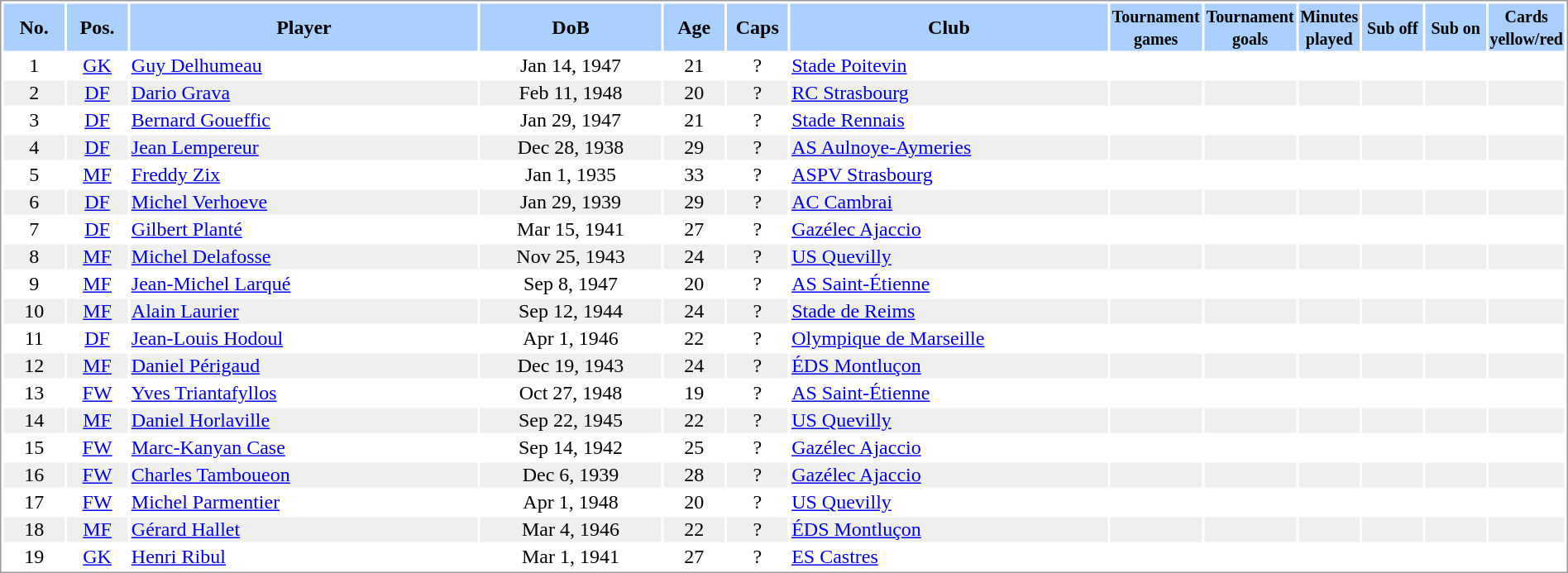<table border="0" width="100%" style="border: 1px solid #999; background-color:#FFFFFF; text-align:center">
<tr align="center" bgcolor="#AAD0FF">
<th width=4%>No.</th>
<th width=4%>Pos.</th>
<th width=23%>Player</th>
<th width=12%>DoB</th>
<th width=4%>Age</th>
<th width=4%>Caps</th>
<th width=21%>Club</th>
<th width=6%><small>Tournament<br>games</small></th>
<th width=6%><small>Tournament<br>goals</small></th>
<th width=4%><small>Minutes<br>played</small></th>
<th width=4%><small>Sub off</small></th>
<th width=4%><small>Sub on</small></th>
<th width=4%><small>Cards<br>yellow/red</small></th>
</tr>
<tr>
<td>1</td>
<td><a href='#'>GK</a></td>
<td align="left"><a href='#'>Guy Delhumeau</a></td>
<td>Jan 14, 1947</td>
<td>21</td>
<td>?</td>
<td align="left"> <a href='#'>Stade Poitevin</a></td>
<td></td>
<td></td>
<td></td>
<td></td>
<td></td>
<td></td>
</tr>
<tr bgcolor="#EFEFEF">
<td>2</td>
<td><a href='#'>DF</a></td>
<td align="left"><a href='#'>Dario Grava</a></td>
<td>Feb 11, 1948</td>
<td>20</td>
<td>?</td>
<td align="left"> <a href='#'>RC Strasbourg</a></td>
<td></td>
<td></td>
<td></td>
<td></td>
<td></td>
<td></td>
</tr>
<tr>
<td>3</td>
<td><a href='#'>DF</a></td>
<td align="left"><a href='#'>Bernard Goueffic</a></td>
<td>Jan 29, 1947</td>
<td>21</td>
<td>?</td>
<td align="left"> <a href='#'>Stade Rennais</a></td>
<td></td>
<td></td>
<td></td>
<td></td>
<td></td>
<td></td>
</tr>
<tr bgcolor="#EFEFEF">
<td>4</td>
<td><a href='#'>DF</a></td>
<td align="left"><a href='#'>Jean Lempereur</a></td>
<td>Dec 28, 1938</td>
<td>29</td>
<td>?</td>
<td align="left"> <a href='#'>AS Aulnoye-Aymeries</a></td>
<td></td>
<td></td>
<td></td>
<td></td>
<td></td>
<td></td>
</tr>
<tr>
<td>5</td>
<td><a href='#'>MF</a></td>
<td align="left"><a href='#'>Freddy Zix</a></td>
<td>Jan 1, 1935</td>
<td>33</td>
<td>?</td>
<td align="left"> <a href='#'>ASPV Strasbourg</a></td>
<td></td>
<td></td>
<td></td>
<td></td>
<td></td>
<td></td>
</tr>
<tr bgcolor="#EFEFEF">
<td>6</td>
<td><a href='#'>DF</a></td>
<td align="left"><a href='#'>Michel Verhoeve</a></td>
<td>Jan 29, 1939</td>
<td>29</td>
<td>?</td>
<td align="left"> <a href='#'>AC Cambrai</a></td>
<td></td>
<td></td>
<td></td>
<td></td>
<td></td>
<td></td>
</tr>
<tr>
<td>7</td>
<td><a href='#'>DF</a></td>
<td align="left"><a href='#'>Gilbert Planté</a></td>
<td>Mar 15, 1941</td>
<td>27</td>
<td>?</td>
<td align="left"> <a href='#'>Gazélec Ajaccio</a></td>
<td></td>
<td></td>
<td></td>
<td></td>
<td></td>
<td></td>
</tr>
<tr bgcolor="#EFEFEF">
<td>8</td>
<td><a href='#'>MF</a></td>
<td align="left"><a href='#'>Michel Delafosse</a></td>
<td>Nov 25, 1943</td>
<td>24</td>
<td>?</td>
<td align="left"> <a href='#'>US Quevilly</a></td>
<td></td>
<td></td>
<td></td>
<td></td>
<td></td>
<td></td>
</tr>
<tr>
<td>9</td>
<td><a href='#'>MF</a></td>
<td align="left"><a href='#'>Jean-Michel Larqué</a></td>
<td>Sep 8, 1947</td>
<td>20</td>
<td>?</td>
<td align="left"> <a href='#'>AS Saint-Étienne</a></td>
<td></td>
<td></td>
<td></td>
<td></td>
<td></td>
<td></td>
</tr>
<tr bgcolor="#EFEFEF">
<td>10</td>
<td><a href='#'>MF</a></td>
<td align="left"><a href='#'>Alain Laurier</a></td>
<td>Sep 12, 1944</td>
<td>24</td>
<td>?</td>
<td align="left"> <a href='#'>Stade de Reims</a></td>
<td></td>
<td></td>
<td></td>
<td></td>
<td></td>
<td></td>
</tr>
<tr>
<td>11</td>
<td><a href='#'>DF</a></td>
<td align="left"><a href='#'>Jean-Louis Hodoul</a></td>
<td>Apr 1, 1946</td>
<td>22</td>
<td>?</td>
<td align="left"> <a href='#'>Olympique de Marseille</a></td>
<td></td>
<td></td>
<td></td>
<td></td>
<td></td>
<td></td>
</tr>
<tr bgcolor="#EFEFEF">
<td>12</td>
<td><a href='#'>MF</a></td>
<td align="left"><a href='#'>Daniel Périgaud</a></td>
<td>Dec 19, 1943</td>
<td>24</td>
<td>?</td>
<td align="left"> <a href='#'>ÉDS Montluçon</a></td>
<td></td>
<td></td>
<td></td>
<td></td>
<td></td>
<td></td>
</tr>
<tr>
<td>13</td>
<td><a href='#'>FW</a></td>
<td align="left"><a href='#'>Yves Triantafyllos</a></td>
<td>Oct 27, 1948</td>
<td>19</td>
<td>?</td>
<td align="left"> <a href='#'>AS Saint-Étienne</a></td>
<td></td>
<td></td>
<td></td>
<td></td>
<td></td>
<td></td>
</tr>
<tr bgcolor="#EFEFEF">
<td>14</td>
<td><a href='#'>MF</a></td>
<td align="left"><a href='#'>Daniel Horlaville</a></td>
<td>Sep 22, 1945</td>
<td>22</td>
<td>?</td>
<td align="left"> <a href='#'>US Quevilly</a></td>
<td></td>
<td></td>
<td></td>
<td></td>
<td></td>
<td></td>
</tr>
<tr>
<td>15</td>
<td><a href='#'>FW</a></td>
<td align="left"><a href='#'>Marc-Kanyan Case</a></td>
<td>Sep 14, 1942</td>
<td>25</td>
<td>?</td>
<td align="left"> <a href='#'>Gazélec Ajaccio</a></td>
<td></td>
<td></td>
<td></td>
<td></td>
<td></td>
<td></td>
</tr>
<tr bgcolor="#EFEFEF">
<td>16</td>
<td><a href='#'>FW</a></td>
<td align="left"><a href='#'>Charles Tamboueon</a></td>
<td>Dec 6, 1939</td>
<td>28</td>
<td>?</td>
<td align="left"> <a href='#'>Gazélec Ajaccio</a></td>
<td></td>
<td></td>
<td></td>
<td></td>
<td></td>
<td></td>
</tr>
<tr>
<td>17</td>
<td><a href='#'>FW</a></td>
<td align="left"><a href='#'>Michel Parmentier</a></td>
<td>Apr 1, 1948</td>
<td>20</td>
<td>?</td>
<td align="left"> <a href='#'>US Quevilly</a></td>
<td></td>
<td></td>
<td></td>
<td></td>
<td></td>
<td></td>
</tr>
<tr bgcolor="#EFEFEF">
<td>18</td>
<td><a href='#'>MF</a></td>
<td align="left"><a href='#'>Gérard Hallet</a></td>
<td>Mar 4, 1946</td>
<td>22</td>
<td>?</td>
<td align="left"> <a href='#'>ÉDS Montluçon</a></td>
<td></td>
<td></td>
<td></td>
<td></td>
<td></td>
<td></td>
</tr>
<tr>
<td>19</td>
<td><a href='#'>GK</a></td>
<td align="left"><a href='#'>Henri Ribul</a></td>
<td>Mar 1, 1941</td>
<td>27</td>
<td>?</td>
<td align="left"> <a href='#'>ES Castres</a></td>
<td></td>
<td></td>
<td></td>
<td></td>
<td></td>
<td></td>
</tr>
</table>
